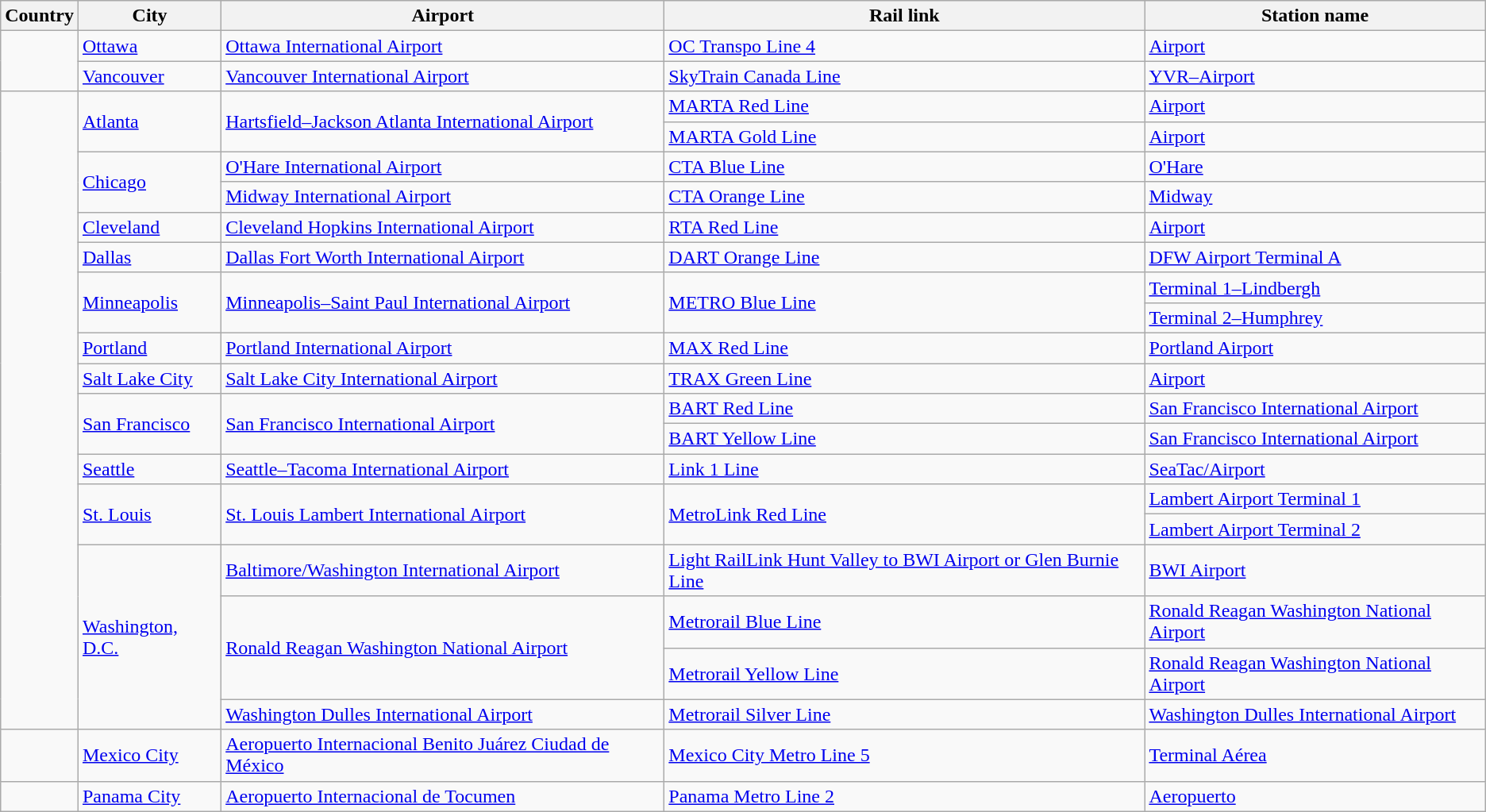<table class="wikitable">
<tr>
<th>Country</th>
<th>City</th>
<th>Airport</th>
<th>Rail link</th>
<th>Station name</th>
</tr>
<tr>
<td rowspan="2"></td>
<td><a href='#'>Ottawa</a></td>
<td><a href='#'>Ottawa International Airport</a></td>
<td><a href='#'>OC Transpo Line 4</a></td>
<td><a href='#'>Airport</a></td>
</tr>
<tr>
<td><a href='#'>Vancouver</a></td>
<td><a href='#'>Vancouver International Airport</a></td>
<td><a href='#'>SkyTrain Canada Line</a></td>
<td><a href='#'>YVR–Airport</a></td>
</tr>
<tr>
<td rowspan="19"></td>
<td rowspan="2"><a href='#'>Atlanta</a></td>
<td rowspan="2"><a href='#'>Hartsfield–Jackson Atlanta International Airport</a></td>
<td><a href='#'>MARTA Red Line</a></td>
<td><a href='#'>Airport</a></td>
</tr>
<tr>
<td><a href='#'>MARTA Gold Line</a></td>
<td><a href='#'>Airport</a></td>
</tr>
<tr>
<td rowspan="2"><a href='#'>Chicago</a></td>
<td><a href='#'>O'Hare International Airport</a></td>
<td><a href='#'>CTA Blue Line</a></td>
<td><a href='#'>O'Hare</a></td>
</tr>
<tr>
<td><a href='#'>Midway International Airport</a></td>
<td><a href='#'>CTA Orange Line</a></td>
<td><a href='#'>Midway</a></td>
</tr>
<tr>
<td><a href='#'>Cleveland</a></td>
<td><a href='#'>Cleveland Hopkins International Airport</a></td>
<td><a href='#'>RTA Red Line</a></td>
<td><a href='#'>Airport</a></td>
</tr>
<tr>
<td><a href='#'>Dallas</a></td>
<td><a href='#'>Dallas Fort Worth International Airport</a></td>
<td><a href='#'>DART Orange Line</a></td>
<td><a href='#'>DFW Airport Terminal A</a></td>
</tr>
<tr>
<td rowspan="2"><a href='#'>Minneapolis</a></td>
<td rowspan="2"><a href='#'>Minneapolis–Saint Paul International Airport</a></td>
<td rowspan="2"><a href='#'>METRO Blue Line</a></td>
<td><a href='#'>Terminal 1–Lindbergh</a></td>
</tr>
<tr>
<td><a href='#'>Terminal 2–Humphrey</a></td>
</tr>
<tr>
<td><a href='#'>Portland</a></td>
<td><a href='#'>Portland International Airport</a></td>
<td><a href='#'>MAX Red Line</a></td>
<td><a href='#'>Portland Airport</a></td>
</tr>
<tr>
<td><a href='#'>Salt Lake City</a></td>
<td><a href='#'>Salt Lake City International Airport</a></td>
<td><a href='#'>TRAX Green Line</a></td>
<td><a href='#'>Airport</a></td>
</tr>
<tr>
<td rowspan="2"><a href='#'>San Francisco</a></td>
<td rowspan="2"><a href='#'>San Francisco International Airport</a></td>
<td><a href='#'>BART Red Line</a></td>
<td><a href='#'>San Francisco International Airport</a></td>
</tr>
<tr>
<td><a href='#'>BART Yellow Line</a></td>
<td><a href='#'>San Francisco International Airport</a></td>
</tr>
<tr>
<td><a href='#'>Seattle</a></td>
<td><a href='#'>Seattle–Tacoma International Airport</a></td>
<td><a href='#'>Link 1 Line</a></td>
<td><a href='#'>SeaTac/Airport</a></td>
</tr>
<tr>
<td rowspan="2"><a href='#'>St. Louis</a></td>
<td rowspan="2"><a href='#'>St. Louis Lambert International Airport</a></td>
<td rowspan="2"><a href='#'>MetroLink Red Line</a></td>
<td><a href='#'>Lambert Airport Terminal 1</a></td>
</tr>
<tr>
<td><a href='#'>Lambert Airport Terminal 2</a></td>
</tr>
<tr>
<td rowspan="4"><a href='#'>Washington, D.C.</a></td>
<td><a href='#'>Baltimore/Washington International Airport</a></td>
<td><a href='#'>Light RailLink Hunt Valley to BWI Airport or Glen Burnie Line</a></td>
<td><a href='#'>BWI Airport</a></td>
</tr>
<tr>
<td rowspan="2"><a href='#'>Ronald Reagan Washington National Airport</a></td>
<td><a href='#'>Metrorail Blue Line</a></td>
<td><a href='#'>Ronald Reagan Washington National Airport</a></td>
</tr>
<tr>
<td><a href='#'>Metrorail Yellow Line</a></td>
<td><a href='#'>Ronald Reagan Washington National Airport</a></td>
</tr>
<tr>
<td><a href='#'>Washington Dulles International Airport</a></td>
<td><a href='#'>Metrorail Silver Line</a></td>
<td><a href='#'>Washington Dulles International Airport</a></td>
</tr>
<tr>
<td></td>
<td><a href='#'>Mexico City</a></td>
<td><a href='#'>Aeropuerto Internacional Benito Juárez Ciudad de México</a></td>
<td><a href='#'>Mexico City Metro Line 5</a></td>
<td><a href='#'>Terminal Aérea</a></td>
</tr>
<tr>
<td></td>
<td><a href='#'>Panama City</a></td>
<td><a href='#'>Aeropuerto Internacional de Tocumen</a></td>
<td><a href='#'>Panama Metro Line 2</a></td>
<td><a href='#'>Aeropuerto</a></td>
</tr>
</table>
